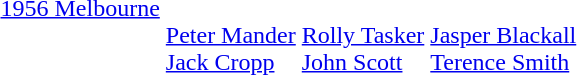<table>
<tr valign="top">
<td><a href='#'>1956 Melbourne</a> <br><em></em></td>
<td><br><a href='#'>Peter Mander</a><br><a href='#'>Jack Cropp</a></td>
<td><br><a href='#'>Rolly Tasker</a><br><a href='#'>John Scott</a></td>
<td><br><a href='#'>Jasper Blackall</a><br><a href='#'>Terence Smith</a></td>
</tr>
</table>
